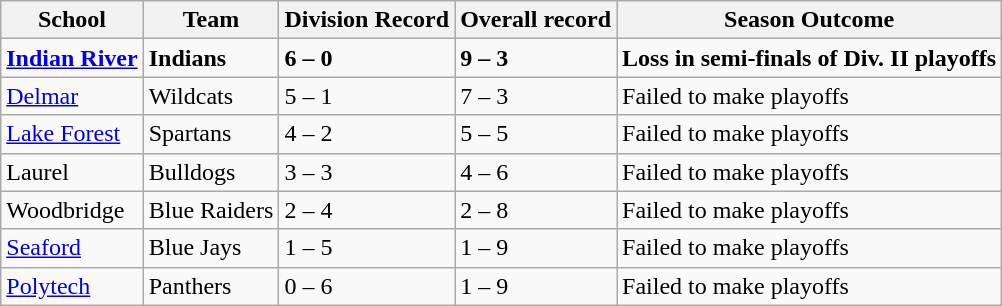<table class="wikitable mw-collapsible mw-collapsed">
<tr>
<th>School</th>
<th>Team</th>
<th>Division Record</th>
<th>Overall record</th>
<th>Season Outcome</th>
</tr>
<tr>
<td><strong><a href='#'>Indian River</a></strong></td>
<td><strong>Indians </strong></td>
<td><strong>6 – 0</strong></td>
<td><strong>9 – 3</strong></td>
<td><strong> Loss in semi-finals of Div. II playoffs</strong></td>
</tr>
<tr>
<td><a href='#'>Delmar</a></td>
<td>Wildcats</td>
<td>5 – 1</td>
<td>7 – 3</td>
<td>Failed to make playoffs</td>
</tr>
<tr>
<td><a href='#'>Lake Forest</a></td>
<td>Spartans</td>
<td>4 – 2</td>
<td>5 – 5</td>
<td>Failed to make playoffs</td>
</tr>
<tr>
<td>Laurel</td>
<td>Bulldogs</td>
<td>3 – 3</td>
<td>4 – 6</td>
<td>Failed to make playoffs</td>
</tr>
<tr>
<td>Woodbridge</td>
<td>Blue Raiders</td>
<td>2 – 4</td>
<td>2 – 8</td>
<td>Failed to make playoffs</td>
</tr>
<tr>
<td><a href='#'>Seaford</a></td>
<td>Blue Jays</td>
<td>1 – 5</td>
<td>1 – 9</td>
<td>Failed to make playoffs</td>
</tr>
<tr>
<td><a href='#'>Polytech</a></td>
<td>Panthers</td>
<td>0 – 6</td>
<td>1 – 9</td>
<td>Failed to make playoffs</td>
</tr>
</table>
